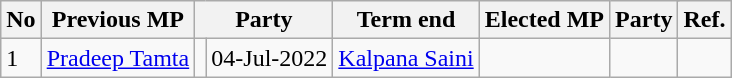<table class="wikitable sortable">
<tr>
<th>No</th>
<th>Previous MP</th>
<th colspan="2">Party</th>
<th>Term end</th>
<th>Elected MP</th>
<th colspan="2">Party</th>
<th>Ref.</th>
</tr>
<tr>
<td>1</td>
<td><a href='#'>Pradeep Tamta</a></td>
<td></td>
<td>04-Jul-2022</td>
<td><a href='#'>Kalpana Saini</a></td>
<td></td>
<td></td>
</tr>
</table>
